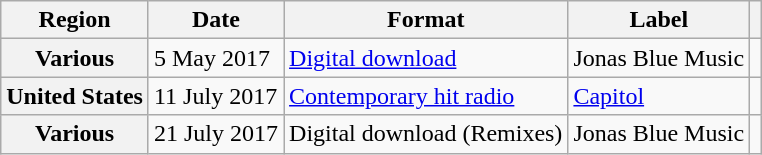<table class="wikitable plainrowheaders">
<tr>
<th scope="col">Region</th>
<th scope="col">Date</th>
<th scope="col">Format</th>
<th scope="col">Label</th>
<th scope="col"></th>
</tr>
<tr>
<th scope="row">Various</th>
<td>5 May 2017</td>
<td><a href='#'>Digital download</a></td>
<td>Jonas Blue Music</td>
<td></td>
</tr>
<tr>
<th scope="row">United States</th>
<td>11 July 2017</td>
<td><a href='#'>Contemporary hit radio</a></td>
<td><a href='#'>Capitol</a></td>
<td></td>
</tr>
<tr>
<th scope="row">Various</th>
<td>21 July 2017</td>
<td>Digital download (Remixes)</td>
<td>Jonas Blue Music</td>
<td></td>
</tr>
</table>
